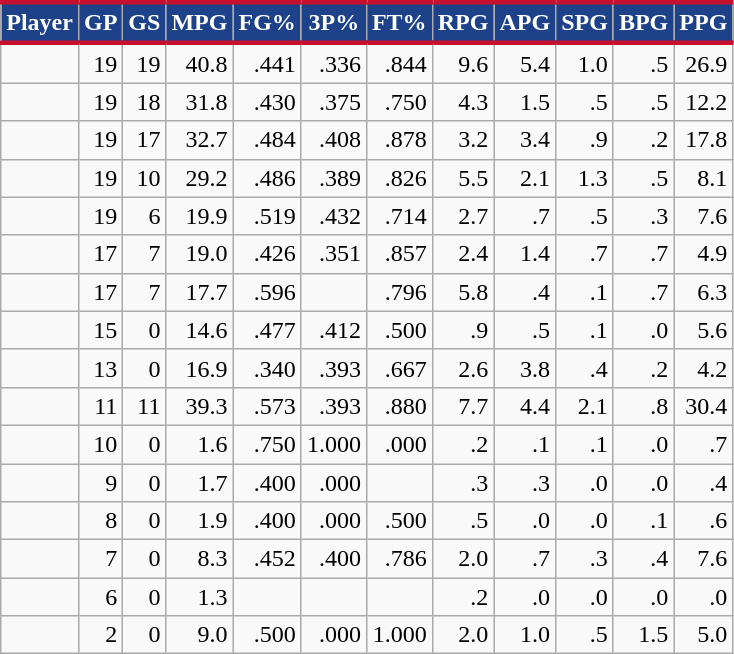<table class="wikitable sortable" style="text-align:right;">
<tr>
<th style="background:#1D4289; color:#FFFFFF; border-top:#C8102E 3px solid; border-bottom:#C8102E 3px solid;">Player</th>
<th style="background:#1D4289; color:#FFFFFF; border-top:#C8102E 3px solid; border-bottom:#C8102E 3px solid;">GP</th>
<th style="background:#1D4289; color:#FFFFFF; border-top:#C8102E 3px solid; border-bottom:#C8102E 3px solid;">GS</th>
<th style="background:#1D4289; color:#FFFFFF; border-top:#C8102E 3px solid; border-bottom:#C8102E 3px solid;">MPG</th>
<th style="background:#1D4289; color:#FFFFFF; border-top:#C8102E 3px solid; border-bottom:#C8102E 3px solid;">FG%</th>
<th style="background:#1D4289; color:#FFFFFF; border-top:#C8102E 3px solid; border-bottom:#C8102E 3px solid;">3P%</th>
<th style="background:#1D4289; color:#FFFFFF; border-top:#C8102E 3px solid; border-bottom:#C8102E 3px solid;">FT%</th>
<th style="background:#1D4289; color:#FFFFFF; border-top:#C8102E 3px solid; border-bottom:#C8102E 3px solid;">RPG</th>
<th style="background:#1D4289; color:#FFFFFF; border-top:#C8102E 3px solid; border-bottom:#C8102E 3px solid;">APG</th>
<th style="background:#1D4289; color:#FFFFFF; border-top:#C8102E 3px solid; border-bottom:#C8102E 3px solid;">SPG</th>
<th style="background:#1D4289; color:#FFFFFF; border-top:#C8102E 3px solid; border-bottom:#C8102E 3px solid;">BPG</th>
<th style="background:#1D4289; color:#FFFFFF; border-top:#C8102E 3px solid; border-bottom:#C8102E 3px solid;">PPG</th>
</tr>
<tr>
<td style="text-align:left;"></td>
<td>19</td>
<td>19</td>
<td>40.8</td>
<td>.441</td>
<td>.336</td>
<td>.844</td>
<td>9.6</td>
<td>5.4</td>
<td>1.0</td>
<td>.5</td>
<td>26.9</td>
</tr>
<tr>
<td style="text-align:left;"></td>
<td>19</td>
<td>18</td>
<td>31.8</td>
<td>.430</td>
<td>.375</td>
<td>.750</td>
<td>4.3</td>
<td>1.5</td>
<td>.5</td>
<td>.5</td>
<td>12.2</td>
</tr>
<tr>
<td style="text-align:left;"></td>
<td>19</td>
<td>17</td>
<td>32.7</td>
<td>.484</td>
<td>.408</td>
<td>.878</td>
<td>3.2</td>
<td>3.4</td>
<td>.9</td>
<td>.2</td>
<td>17.8</td>
</tr>
<tr>
<td style="text-align:left;"></td>
<td>19</td>
<td>10</td>
<td>29.2</td>
<td>.486</td>
<td>.389</td>
<td>.826</td>
<td>5.5</td>
<td>2.1</td>
<td>1.3</td>
<td>.5</td>
<td>8.1</td>
</tr>
<tr>
<td style="text-align:left;"></td>
<td>19</td>
<td>6</td>
<td>19.9</td>
<td>.519</td>
<td>.432</td>
<td>.714</td>
<td>2.7</td>
<td>.7</td>
<td>.5</td>
<td>.3</td>
<td>7.6</td>
</tr>
<tr>
<td style="text-align:left;"></td>
<td>17</td>
<td>7</td>
<td>19.0</td>
<td>.426</td>
<td>.351</td>
<td>.857</td>
<td>2.4</td>
<td>1.4</td>
<td>.7</td>
<td>.7</td>
<td>4.9</td>
</tr>
<tr>
<td style="text-align:left;"></td>
<td>17</td>
<td>7</td>
<td>17.7</td>
<td>.596</td>
<td></td>
<td>.796</td>
<td>5.8</td>
<td>.4</td>
<td>.1</td>
<td>.7</td>
<td>6.3</td>
</tr>
<tr>
<td style="text-align:left;"></td>
<td>15</td>
<td>0</td>
<td>14.6</td>
<td>.477</td>
<td>.412</td>
<td>.500</td>
<td>.9</td>
<td>.5</td>
<td>.1</td>
<td>.0</td>
<td>5.6</td>
</tr>
<tr>
<td style="text-align:left;"></td>
<td>13</td>
<td>0</td>
<td>16.9</td>
<td>.340</td>
<td>.393</td>
<td>.667</td>
<td>2.6</td>
<td>3.8</td>
<td>.4</td>
<td>.2</td>
<td>4.2</td>
</tr>
<tr>
<td style="text-align:left;"></td>
<td>11</td>
<td>11</td>
<td>39.3</td>
<td>.573</td>
<td>.393</td>
<td>.880</td>
<td>7.7</td>
<td>4.4</td>
<td>2.1</td>
<td>.8</td>
<td>30.4</td>
</tr>
<tr>
<td style="text-align:left;"></td>
<td>10</td>
<td>0</td>
<td>1.6</td>
<td>.750</td>
<td>1.000</td>
<td>.000</td>
<td>.2</td>
<td>.1</td>
<td>.1</td>
<td>.0</td>
<td>.7</td>
</tr>
<tr>
<td style="text-align:left;"></td>
<td>9</td>
<td>0</td>
<td>1.7</td>
<td>.400</td>
<td>.000</td>
<td></td>
<td>.3</td>
<td>.3</td>
<td>.0</td>
<td>.0</td>
<td>.4</td>
</tr>
<tr>
<td style="text-align:left;"></td>
<td>8</td>
<td>0</td>
<td>1.9</td>
<td>.400</td>
<td>.000</td>
<td>.500</td>
<td>.5</td>
<td>.0</td>
<td>.0</td>
<td>.1</td>
<td>.6</td>
</tr>
<tr>
<td style="text-align:left;"></td>
<td>7</td>
<td>0</td>
<td>8.3</td>
<td>.452</td>
<td>.400</td>
<td>.786</td>
<td>2.0</td>
<td>.7</td>
<td>.3</td>
<td>.4</td>
<td>7.6</td>
</tr>
<tr>
<td style="text-align:left;"></td>
<td>6</td>
<td>0</td>
<td>1.3</td>
<td></td>
<td></td>
<td></td>
<td>.2</td>
<td>.0</td>
<td>.0</td>
<td>.0</td>
<td>.0</td>
</tr>
<tr>
<td style="text-align:left;"></td>
<td>2</td>
<td>0</td>
<td>9.0</td>
<td>.500</td>
<td>.000</td>
<td>1.000</td>
<td>2.0</td>
<td>1.0</td>
<td>.5</td>
<td>1.5</td>
<td>5.0</td>
</tr>
</table>
